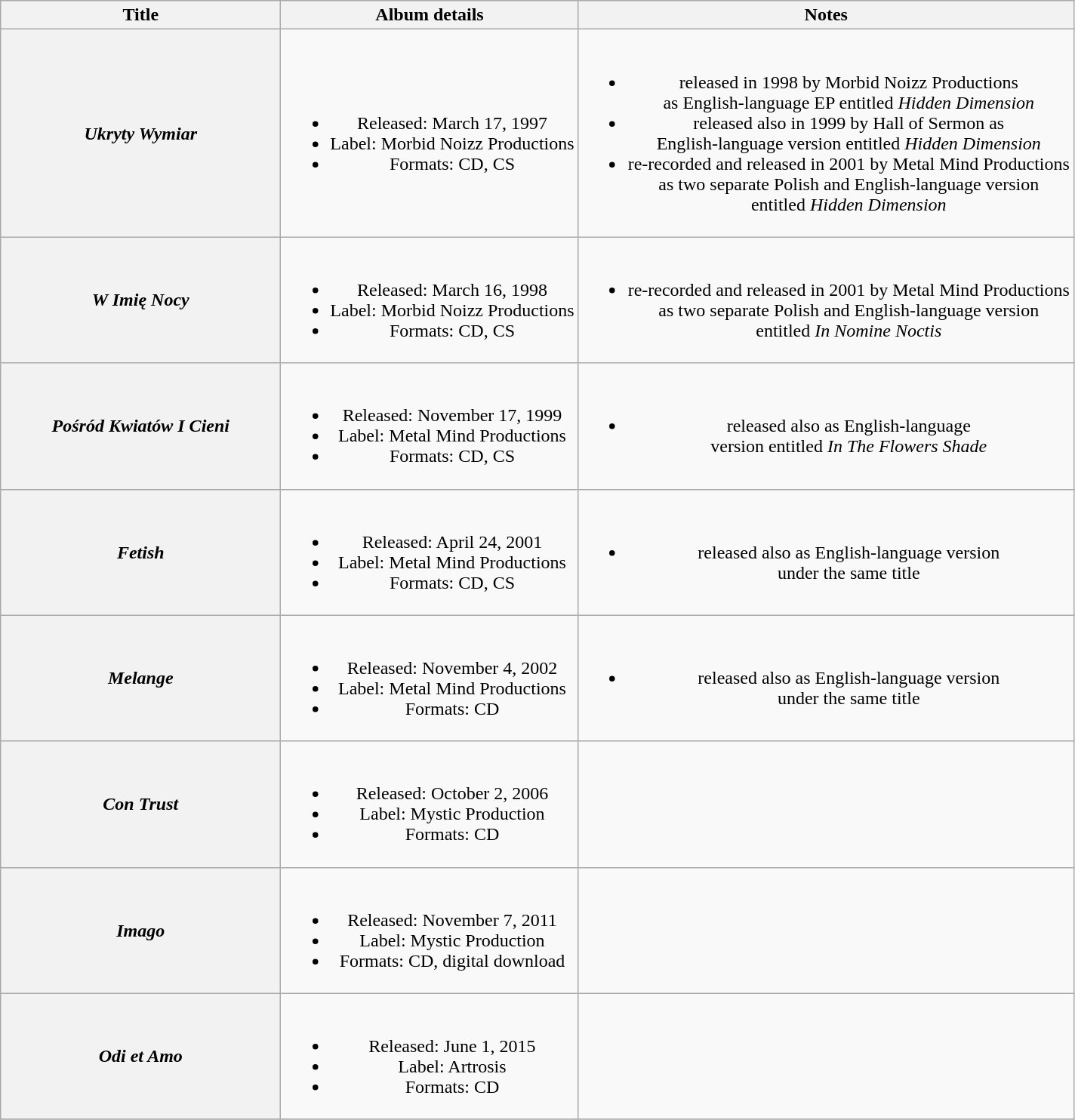<table class="wikitable plainrowheaders" style="text-align:center;">
<tr>
<th scope="col" style="width:15em;">Title</th>
<th scope="col">Album details</th>
<th scope="col">Notes</th>
</tr>
<tr>
<th scope="row"><em>Ukryty Wymiar</em></th>
<td><br><ul><li>Released: March 17, 1997</li><li>Label: Morbid Noizz Productions</li><li>Formats: CD, CS</li></ul></td>
<td><br><ul><li>released in 1998 by Morbid Noizz Productions<br>as English-language EP entitled <em>Hidden Dimension</em></li><li>released also in 1999 by Hall of Sermon as<br>English-language version entitled <em>Hidden Dimension</em></li><li>re-recorded and released in 2001 by Metal Mind Productions<br>as two separate Polish and English-language version<br>entitled <em>Hidden Dimension</em></li></ul></td>
</tr>
<tr>
<th scope="row"><em>W Imię Nocy</em></th>
<td><br><ul><li>Released: March 16, 1998</li><li>Label: Morbid Noizz Productions</li><li>Formats: CD, CS</li></ul></td>
<td><br><ul><li>re-recorded and released in 2001 by Metal Mind Productions<br>as two separate Polish and English-language version<br>entitled <em>In Nomine Noctis</em></li></ul></td>
</tr>
<tr>
<th scope="row"><em>Pośród Kwiatów I Cieni</em></th>
<td><br><ul><li>Released: November 17, 1999</li><li>Label: Metal Mind Productions</li><li>Formats: CD, CS</li></ul></td>
<td><br><ul><li>released also as English-language<br>version entitled <em>In The Flowers Shade</em></li></ul></td>
</tr>
<tr>
<th scope="row"><em>Fetish</em></th>
<td><br><ul><li>Released: April 24, 2001</li><li>Label: Metal Mind Productions</li><li>Formats: CD, CS</li></ul></td>
<td><br><ul><li>released also as English-language version<br>under the same title</li></ul></td>
</tr>
<tr>
<th scope="row"><em>Melange</em></th>
<td><br><ul><li>Released: November 4, 2002</li><li>Label: Metal Mind Productions</li><li>Formats: CD</li></ul></td>
<td><br><ul><li>released also as English-language version<br>under the same title</li></ul></td>
</tr>
<tr>
<th scope="row"><em>Con Trust</em></th>
<td><br><ul><li>Released: October 2, 2006</li><li>Label: Mystic Production</li><li>Formats: CD</li></ul></td>
<td></td>
</tr>
<tr>
<th scope="row"><em>Imago</em></th>
<td><br><ul><li>Released: November 7, 2011</li><li>Label: Mystic Production</li><li>Formats: CD, digital download</li></ul></td>
<td></td>
</tr>
<tr>
<th scope="row"><em>Odi et Amo</em></th>
<td><br><ul><li>Released: June 1, 2015</li><li>Label: Artrosis</li><li>Formats: CD</li></ul></td>
<td></td>
</tr>
<tr>
</tr>
</table>
